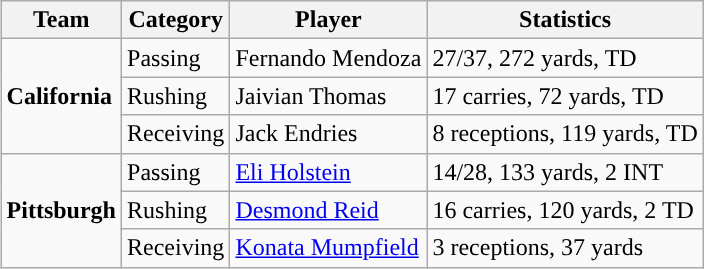<table class="wikitable" style="float: right;">
<tr>
<th>Team</th>
<th>Category</th>
<th>Player</th>
<th>Statistics</th>
</tr>
<tr>
<td rowspan=3><strong>California</strong></td>
<td>Passing</td>
<td>Fernando Mendoza</td>
<td>27/37, 272 yards, TD</td>
</tr>
<tr>
<td>Rushing</td>
<td>Jaivian Thomas</td>
<td>17 carries, 72 yards, TD</td>
</tr>
<tr>
<td>Receiving</td>
<td>Jack Endries</td>
<td>8 receptions, 119 yards, TD</td>
</tr>
<tr>
<td rowspan=3><strong>Pittsburgh</strong></td>
<td>Passing</td>
<td><a href='#'>Eli Holstein</a></td>
<td>14/28, 133 yards, 2 INT</td>
</tr>
<tr>
<td>Rushing</td>
<td><a href='#'>Desmond Reid</a></td>
<td>16 carries, 120 yards, 2 TD</td>
</tr>
<tr>
<td>Receiving</td>
<td><a href='#'>Konata Mumpfield</a></td>
<td>3 receptions, 37 yards</td>
</tr>
</table>
